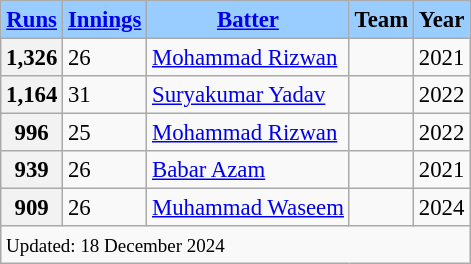<table class="wikitable sortable defaultcenter col3left col4left" style="font-size: 95%">
<tr>
<th scope="col" style="background-color:#9cf;"><a href='#'>Runs</a></th>
<th scope="col" style="background-color:#9cf;"><a href='#'>Innings</a></th>
<th scope="col" style="background-color:#9cf;"><a href='#'>Batter</a></th>
<th scope="col" style="background-color:#9cf;">Team</th>
<th scope="col" style="background-color:#9cf;">Year</th>
</tr>
<tr>
<th scope="row">1,326</th>
<td>26</td>
<td><a href='#'>Mohammad Rizwan</a></td>
<td></td>
<td>2021</td>
</tr>
<tr>
<th scope="row">1,164</th>
<td>31</td>
<td><a href='#'>Suryakumar Yadav</a></td>
<td></td>
<td>2022</td>
</tr>
<tr>
<th scope="row">996</th>
<td>25</td>
<td><a href='#'>Mohammad Rizwan</a></td>
<td></td>
<td>2022</td>
</tr>
<tr>
<th scope="row">939</th>
<td>26</td>
<td><a href='#'>Babar Azam</a></td>
<td></td>
<td>2021</td>
</tr>
<tr>
<th scope="row">909</th>
<td>26</td>
<td><a href='#'>Muhammad Waseem</a></td>
<td></td>
<td>2024</td>
</tr>
<tr class="sortbottom">
<td scope="row" colspan=5 style="text-align:left;"><small>Updated: 18 December 2024</small></td>
</tr>
</table>
